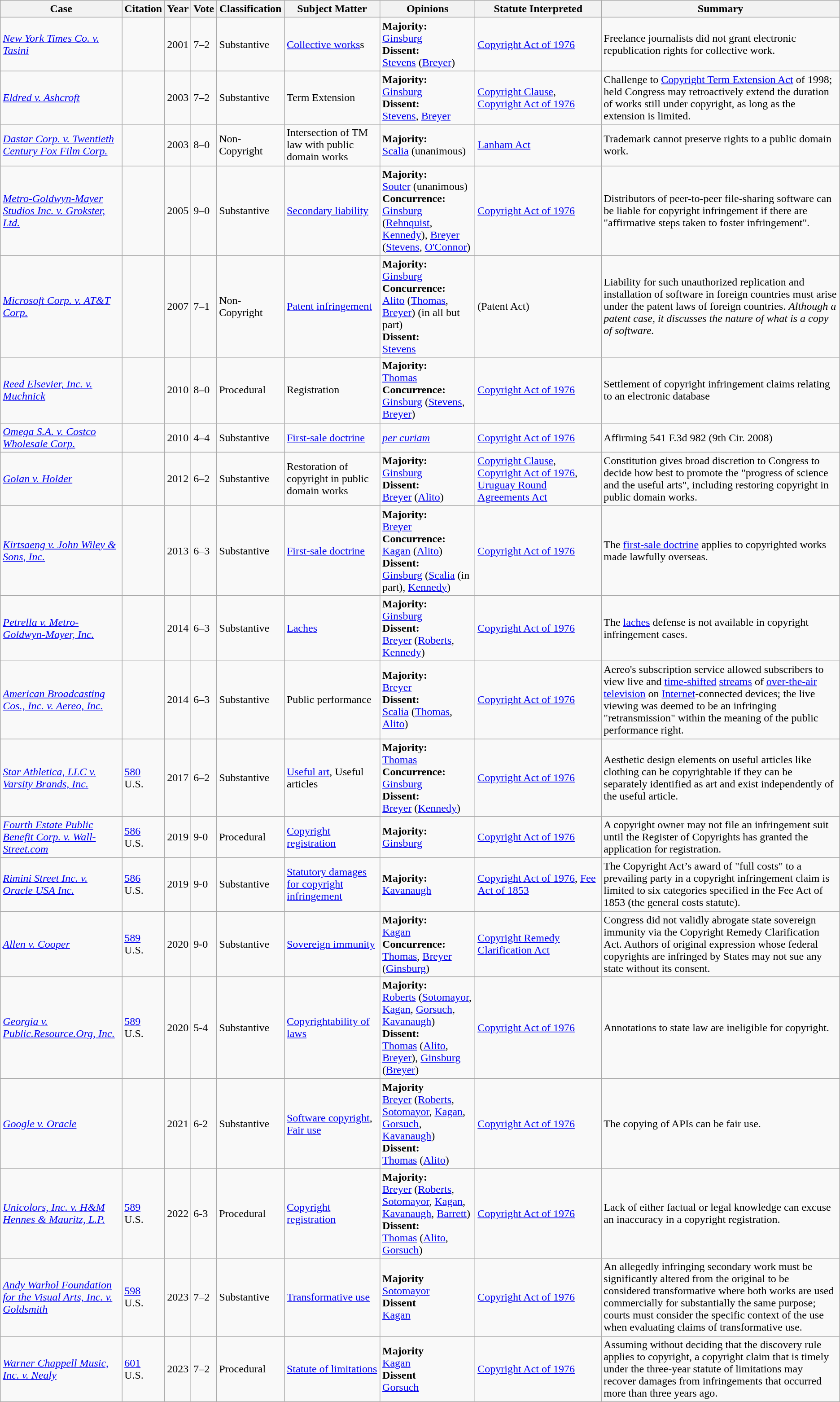<table class="wikitable sortable" border="1">
<tr>
<th><strong>Case</strong></th>
<th><strong>Citation</strong></th>
<th><strong>Year</strong></th>
<th><strong>Vote</strong></th>
<th><strong>Classification</strong></th>
<th class="unsortable"><strong>Subject Matter</strong></th>
<th class="unsortable"><strong>Opinions</strong></th>
<th class="unsortable" width="180"><strong>Statute Interpreted</strong></th>
<th class="unsortable"><strong>Summary</strong></th>
</tr>
<tr>
<td><em><a href='#'>New York Times Co. v. Tasini</a></em></td>
<td></td>
<td>2001</td>
<td>7–2</td>
<td>Substantive</td>
<td><a href='#'>Collective works</a>s</td>
<td><strong>Majority:</strong><br> <a href='#'>Ginsburg</a> <br> <strong>Dissent:</strong><br><a href='#'>Stevens</a> (<a href='#'>Breyer</a>)</td>
<td><a href='#'>Copyright Act of 1976</a></td>
<td>Freelance journalists did not grant electronic republication rights for collective work.</td>
</tr>
<tr>
<td><em><a href='#'>Eldred v. Ashcroft</a></em></td>
<td></td>
<td>2003</td>
<td>7–2</td>
<td>Substantive</td>
<td>Term Extension</td>
<td><strong>Majority:</strong><br> <a href='#'>Ginsburg</a> <br> <strong>Dissent:</strong><br><a href='#'>Stevens</a>, <a href='#'>Breyer</a></td>
<td><a href='#'>Copyright Clause</a>,<br><a href='#'>Copyright Act of 1976</a></td>
<td>Challenge to <a href='#'>Copyright Term Extension Act</a> of 1998; held Congress may retroactively extend the duration of works still under copyright, as long as the extension is limited.</td>
</tr>
<tr>
<td><em><a href='#'>Dastar Corp. v. Twentieth Century Fox Film Corp.</a></em></td>
<td></td>
<td>2003</td>
<td>8–0</td>
<td>Non-Copyright</td>
<td>Intersection of TM law with public domain works</td>
<td><strong>Majority:</strong><br> <a href='#'>Scalia</a> (unanimous)</td>
<td><a href='#'>Lanham Act</a></td>
<td>Trademark cannot preserve rights to a public domain work.</td>
</tr>
<tr>
<td><em><a href='#'>Metro-Goldwyn-Mayer Studios Inc. v. Grokster, Ltd.</a></em></td>
<td></td>
<td>2005</td>
<td>9–0</td>
<td>Substantive</td>
<td><a href='#'>Secondary liability</a></td>
<td><strong>Majority:</strong><br> <a href='#'>Souter</a> (unanimous) <br> <strong>Concurrence:</strong><br><a href='#'>Ginsburg</a> (<a href='#'>Rehnquist</a>, <a href='#'>Kennedy</a>), <a href='#'>Breyer</a> (<a href='#'>Stevens</a>, <a href='#'>O'Connor</a>)</td>
<td><a href='#'>Copyright Act of 1976</a></td>
<td>Distributors of peer-to-peer file-sharing software can be liable for copyright infringement if there are "affirmative steps taken to foster infringement".</td>
</tr>
<tr>
<td><em><a href='#'>Microsoft Corp. v. AT&T Corp.</a></em></td>
<td></td>
<td>2007</td>
<td>7–1</td>
<td>Non-Copyright</td>
<td><a href='#'>Patent infringement</a></td>
<td><strong>Majority:</strong><br> <a href='#'>Ginsburg</a><br> <strong>Concurrence:</strong><br><a href='#'>Alito</a> (<a href='#'>Thomas</a>, <a href='#'>Breyer</a>) (in all but part)<br><strong>Dissent:</strong><br> <a href='#'>Stevens</a></td>
<td> (Patent Act)</td>
<td>Liability for such unauthorized replication and installation of software in foreign countries must arise under the patent laws of foreign countries. <em>Although a patent case, it discusses the nature of what is a copy of software.</em></td>
</tr>
<tr>
<td><em><a href='#'>Reed Elsevier, Inc. v. Muchnick</a></em></td>
<td></td>
<td>2010</td>
<td>8–0</td>
<td>Procedural</td>
<td>Registration</td>
<td><strong>Majority:</strong><br> <a href='#'>Thomas</a> <br> <strong>Concurrence:</strong><br><a href='#'>Ginsburg</a> (<a href='#'>Stevens</a>, <a href='#'>Breyer</a>)</td>
<td><a href='#'>Copyright Act of 1976</a></td>
<td>Settlement of copyright infringement claims relating to an electronic database</td>
</tr>
<tr>
<td><em><a href='#'>Omega S.A. v. Costco Wholesale Corp.</a></em></td>
<td></td>
<td>2010</td>
<td>4–4</td>
<td>Substantive</td>
<td><a href='#'>First-sale doctrine</a></td>
<td><a href='#'><em>per curiam</em></a></td>
<td><a href='#'>Copyright Act of 1976</a></td>
<td>Affirming 541 F.3d 982 (9th Cir. 2008)</td>
</tr>
<tr>
<td><em><a href='#'>Golan v. Holder</a></em></td>
<td></td>
<td>2012</td>
<td>6–2</td>
<td>Substantive</td>
<td>Restoration of copyright in public domain works</td>
<td><strong>Majority:</strong><br> <a href='#'>Ginsburg</a> <br> <strong>Dissent:</strong><br><a href='#'>Breyer</a> (<a href='#'>Alito</a>)</td>
<td><a href='#'>Copyright Clause</a>,<br><a href='#'>Copyright Act of 1976</a>,<br><a href='#'>Uruguay Round Agreements Act</a></td>
<td>Constitution gives broad discretion to Congress to decide how best to promote the "progress of science and the useful arts", including restoring copyright in public domain works.</td>
</tr>
<tr>
<td><em><a href='#'>Kirtsaeng v. John Wiley & Sons, Inc.</a></em></td>
<td></td>
<td>2013</td>
<td>6–3</td>
<td>Substantive</td>
<td><a href='#'>First-sale doctrine</a></td>
<td><strong>Majority:</strong><br> <a href='#'>Breyer</a><br> <strong>Concurrence:</strong><br> <a href='#'>Kagan</a> (<a href='#'>Alito</a>) <br> <strong>Dissent:</strong><br> <a href='#'>Ginsburg</a> (<a href='#'>Scalia</a> (in part), <a href='#'>Kennedy</a>)</td>
<td><a href='#'>Copyright Act of 1976</a></td>
<td>The <a href='#'>first-sale doctrine</a> applies to copyrighted works made lawfully overseas.</td>
</tr>
<tr>
<td><em><a href='#'>Petrella v. Metro-Goldwyn-Mayer, Inc.</a></em></td>
<td></td>
<td>2014</td>
<td>6–3</td>
<td>Substantive</td>
<td><a href='#'>Laches</a></td>
<td><strong>Majority:</strong><br> <a href='#'>Ginsburg</a> <br> <strong>Dissent:</strong><br><a href='#'>Breyer</a> (<a href='#'>Roberts</a>, <a href='#'>Kennedy</a>) <br></td>
<td><a href='#'>Copyright Act of 1976</a></td>
<td>The <a href='#'>laches</a> defense is not available in copyright infringement cases.</td>
</tr>
<tr>
<td><em><a href='#'>American Broadcasting Cos., Inc. v. Aereo, Inc.</a></em></td>
<td></td>
<td>2014</td>
<td>6–3</td>
<td>Substantive</td>
<td>Public performance</td>
<td><strong>Majority:</strong><br> <a href='#'>Breyer</a> <br> <strong>Dissent:</strong><br><a href='#'>Scalia</a> (<a href='#'>Thomas</a>, <a href='#'>Alito</a>) <br></td>
<td><a href='#'>Copyright Act of 1976</a></td>
<td>Aereo's subscription service allowed subscribers to view live and <a href='#'>time-shifted</a> <a href='#'>streams</a> of <a href='#'>over-the-air television</a> on <a href='#'>Internet</a>-connected devices; the live viewing was deemed to be an infringing "retransmission" within the meaning of the public performance right.</td>
</tr>
<tr>
<td><em><a href='#'>Star Athletica, LLC v. Varsity Brands, Inc.</a></em></td>
<td><a href='#'>580</a> U.S. </td>
<td>2017</td>
<td>6–2</td>
<td>Substantive</td>
<td><a href='#'>Useful art</a>, Useful articles</td>
<td><strong>Majority:</strong><br> <a href='#'>Thomas</a><br> <strong>Concurrence:</strong><br><a href='#'>Ginsburg</a> <br> <strong>Dissent:</strong><br><a href='#'>Breyer</a> (<a href='#'>Kennedy</a>) <br></td>
<td><a href='#'>Copyright Act of 1976</a></td>
<td>Aesthetic design elements on useful articles like clothing can be copyrightable if they can be separately identified as art and exist independently of the useful article.</td>
</tr>
<tr>
<td><em><a href='#'>Fourth Estate Public Benefit Corp. v. Wall-Street.com</a></em></td>
<td><a href='#'>586</a> U.S. </td>
<td>2019</td>
<td>9-0</td>
<td>Procedural</td>
<td><a href='#'>Copyright registration</a></td>
<td><strong>Majority:</strong><br> <a href='#'>Ginsburg</a></td>
<td><a href='#'>Copyright Act of 1976</a></td>
<td>A copyright owner may not file an infringement suit until the Register of Copyrights has granted the application for registration.</td>
</tr>
<tr>
<td><em><a href='#'>Rimini Street Inc. v. Oracle USA Inc.</a></em></td>
<td><a href='#'>586</a> U.S. </td>
<td>2019</td>
<td>9-0</td>
<td>Substantive</td>
<td><a href='#'>Statutory damages for copyright infringement</a></td>
<td><strong>Majority:</strong><br> <a href='#'>Kavanaugh</a></td>
<td><a href='#'>Copyright Act of 1976</a>, <a href='#'>Fee Act of 1853</a></td>
<td>The Copyright Act’s award of "full costs" to a prevailing party in a copyright infringement claim is limited to six categories specified in the Fee Act of 1853 (the general costs statute).</td>
</tr>
<tr>
<td><em><a href='#'>Allen v. Cooper</a></em></td>
<td><a href='#'>589</a> U.S. </td>
<td>2020</td>
<td>9-0</td>
<td>Substantive</td>
<td><a href='#'>Sovereign immunity</a></td>
<td><strong>Majority:</strong><br> <a href='#'>Kagan</a><br> <strong>Concurrence:</strong><br><a href='#'>Thomas</a>, <a href='#'>Breyer</a> (<a href='#'>Ginsburg</a>)</td>
<td><a href='#'>Copyright Remedy Clarification Act</a></td>
<td>Congress did not validly abrogate state sovereign immunity via the Copyright Remedy Clarification Act. Authors of original expression whose federal copyrights are infringed by States may not sue any state without its consent.</td>
</tr>
<tr>
<td><em><a href='#'>Georgia v. Public.Resource.Org, Inc.</a></em></td>
<td><a href='#'>589</a> U.S. </td>
<td>2020</td>
<td>5-4</td>
<td>Substantive</td>
<td><a href='#'>Copyrightability of laws</a></td>
<td><strong>Majority:</strong><br> <a href='#'>Roberts</a> (<a href='#'>Sotomayor</a>, <a href='#'>Kagan</a>, <a href='#'>Gorsuch</a>, <a href='#'>Kavanaugh</a>)<br> <strong>Dissent:</strong><br><a href='#'>Thomas</a> (<a href='#'>Alito</a>, <a href='#'>Breyer</a>), <a href='#'>Ginsburg</a> (<a href='#'>Breyer</a>)</td>
<td><a href='#'>Copyright Act of 1976</a></td>
<td>Annotations to state law are ineligible for copyright.</td>
</tr>
<tr>
<td><em><a href='#'>Google v. Oracle</a></em></td>
<td></td>
<td>2021</td>
<td>6-2</td>
<td>Substantive</td>
<td><a href='#'>Software copyright</a>, <a href='#'>Fair use</a></td>
<td><strong>Majority</strong><br> <a href='#'>Breyer</a> (<a href='#'>Roberts</a>, <a href='#'>Sotomayor</a>, <a href='#'>Kagan</a>, <a href='#'>Gorsuch</a>, <a href='#'>Kavanaugh</a>)<br><strong>Dissent:</strong><br>	<a href='#'>Thomas</a> (<a href='#'>Alito</a>)</td>
<td><a href='#'>Copyright Act of 1976</a></td>
<td>The copying of APIs can be fair use.</td>
</tr>
<tr>
<td><em><a href='#'>Unicolors, Inc. v. H&M Hennes & Mauritz, L.P.</a></em></td>
<td><a href='#'>589</a> U.S. </td>
<td>2022</td>
<td>6-3</td>
<td>Procedural</td>
<td><a href='#'>Copyright registration</a></td>
<td><strong>Majority:</strong><br> <a href='#'>Breyer</a> (<a href='#'>Roberts</a>, <a href='#'>Sotomayor</a>, <a href='#'>Kagan</a>, <a href='#'>Kavanaugh</a>, <a href='#'>Barrett</a>)<br><strong>Dissent:</strong><br> <a href='#'>Thomas</a> (<a href='#'>Alito</a>, <a href='#'>Gorsuch</a>)</td>
<td><a href='#'>Copyright Act of 1976</a></td>
<td>Lack of either factual or legal knowledge can excuse an inaccuracy in a copyright registration.</td>
</tr>
<tr>
<td><em><a href='#'>Andy Warhol Foundation for the Visual Arts, Inc. v. Goldsmith</a></em></td>
<td><a href='#'>598</a> U.S. </td>
<td>2023</td>
<td>7–2</td>
<td>Substantive</td>
<td><a href='#'>Transformative use</a></td>
<td><strong>Majority</strong><br><a href='#'>Sotomayor</a><br><strong>Dissent</strong><br><a href='#'>Kagan</a></td>
<td><a href='#'>Copyright Act of 1976</a></td>
<td>An allegedly infringing secondary work must be significantly altered from the original to be considered transformative where both works are used commercially for substantially the same purpose; courts must consider the specific context of the use when evaluating claims of transformative use.</td>
</tr>
<tr>
<td><em><a href='#'>Warner Chappell Music, Inc. v. Nealy</a></em></td>
<td><a href='#'>601</a> U.S. </td>
<td>2023</td>
<td>7–2</td>
<td>Procedural</td>
<td><a href='#'>Statute of limitations</a></td>
<td><strong>Majority</strong><br><a href='#'>Kagan</a><br><strong>Dissent</strong><br><a href='#'>Gorsuch</a></td>
<td><a href='#'>Copyright Act of 1976</a></td>
<td>Assuming without deciding that the discovery rule applies to copyright, a copyright claim that is timely under the three-year statute of limitations may recover damages from infringements that occurred more than three years ago.</td>
</tr>
</table>
